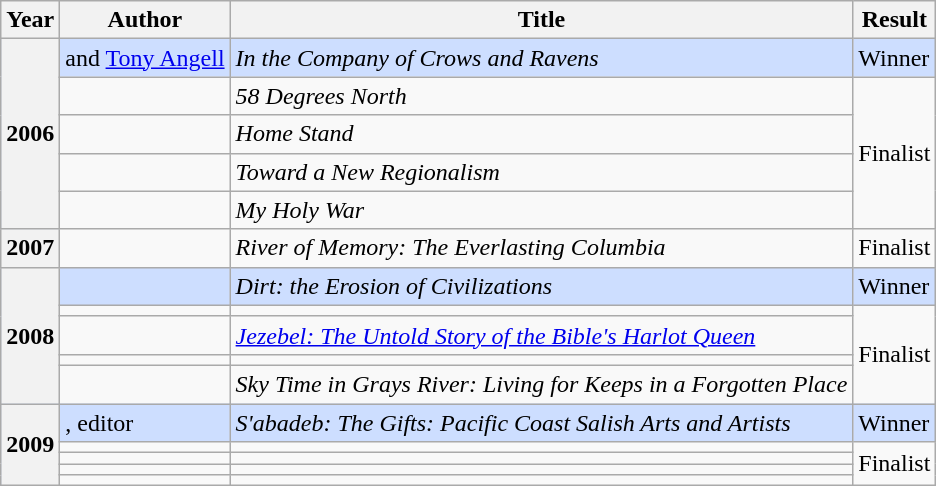<table class="wikitable sortable mw-collapsible">
<tr>
<th>Year</th>
<th>Author</th>
<th>Title</th>
<th>Result</th>
</tr>
<tr style="background:#cddeff">
<th rowspan="5">2006</th>
<td> and <a href='#'>Tony Angell</a></td>
<td><em>In the Company of Crows and Ravens</em></td>
<td>Winner</td>
</tr>
<tr>
<td></td>
<td><em>58 Degrees North</em></td>
<td rowspan="4">Finalist</td>
</tr>
<tr>
<td></td>
<td><em>Home Stand</em></td>
</tr>
<tr>
<td></td>
<td><em>Toward a New Regionalism</em></td>
</tr>
<tr>
<td></td>
<td><em>My Holy War</em></td>
</tr>
<tr>
<th>2007</th>
<td></td>
<td><em>River of Memory: The Everlasting Columbia</em></td>
<td>Finalist</td>
</tr>
<tr style="background:#cddeff">
<th rowspan="5">2008</th>
<td></td>
<td><em>Dirt: the Erosion of Civilizations</em></td>
<td>Winner</td>
</tr>
<tr>
<td></td>
<td><em></em></td>
<td rowspan="4">Finalist</td>
</tr>
<tr>
<td></td>
<td><em><a href='#'>Jezebel: The Untold Story of the Bible's Harlot Queen</a></em></td>
</tr>
<tr>
<td></td>
<td><em></em></td>
</tr>
<tr>
<td></td>
<td><em>Sky Time in Grays River: Living for Keeps in a Forgotten Place</em></td>
</tr>
<tr style="background:#cddeff">
<th rowspan="5">2009</th>
<td>, editor</td>
<td><em>S'abadeb: The Gifts: Pacific Coast Salish Arts and Artists</em></td>
<td>Winner</td>
</tr>
<tr>
<td></td>
<td><em></em></td>
<td rowspan="4">Finalist</td>
</tr>
<tr>
<td></td>
<td><em></em></td>
</tr>
<tr>
<td></td>
<td><em></em></td>
</tr>
<tr>
<td></td>
<td><em></em></td>
</tr>
</table>
